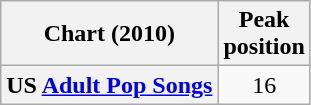<table class="wikitable plainrowheaders" style="text-align:center;">
<tr>
<th>Chart (2010)</th>
<th>Peak<br>position</th>
</tr>
<tr>
<th scope="row">US <a href='#'>Adult Pop Songs</a></th>
<td>16</td>
</tr>
</table>
